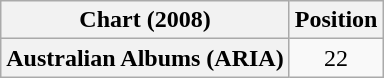<table class="wikitable sortable plainrowheaders" style="text-align:center">
<tr>
<th scope="col">Chart (2008)</th>
<th scope="col">Position</th>
</tr>
<tr>
<th scope="row">Australian Albums (ARIA)</th>
<td>22</td>
</tr>
</table>
